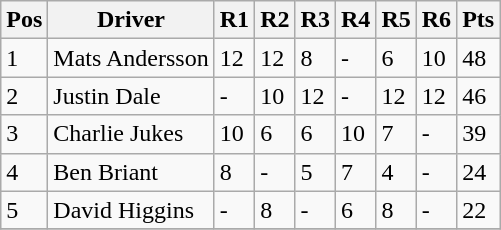<table class="wikitable">
<tr>
<th>Pos</th>
<th>Driver</th>
<th>R1</th>
<th>R2</th>
<th>R3</th>
<th>R4</th>
<th>R5</th>
<th>R6</th>
<th>Pts</th>
</tr>
<tr>
<td>1</td>
<td>Mats Andersson</td>
<td>12</td>
<td>12</td>
<td>8</td>
<td>-</td>
<td>6</td>
<td>10</td>
<td>48</td>
</tr>
<tr>
<td>2</td>
<td>Justin Dale</td>
<td>-</td>
<td>10</td>
<td>12</td>
<td>-</td>
<td>12</td>
<td>12</td>
<td>46</td>
</tr>
<tr>
<td>3</td>
<td>Charlie Jukes</td>
<td>10</td>
<td>6</td>
<td>6</td>
<td>10</td>
<td>7</td>
<td>-</td>
<td>39</td>
</tr>
<tr>
<td>4</td>
<td>Ben Briant</td>
<td>8</td>
<td>-</td>
<td>5</td>
<td>7</td>
<td>4</td>
<td>-</td>
<td>24</td>
</tr>
<tr>
<td>5</td>
<td>David Higgins</td>
<td>-</td>
<td>8</td>
<td>-</td>
<td>6</td>
<td>8</td>
<td>-</td>
<td>22</td>
</tr>
<tr>
</tr>
</table>
